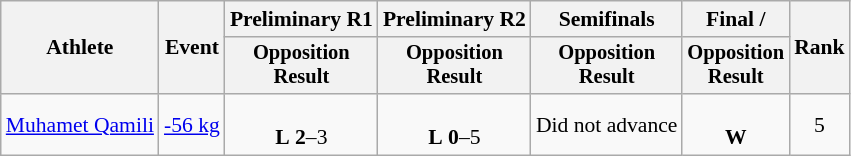<table class="wikitable" style="font-size:90%;">
<tr>
<th rowspan=2>Athlete</th>
<th rowspan=2>Event</th>
<th>Preliminary R1</th>
<th>Preliminary R2</th>
<th>Semifinals</th>
<th>Final / </th>
<th rowspan=2>Rank</th>
</tr>
<tr style="font-size:95%">
<th>Opposition<br>Result</th>
<th>Opposition<br>Result</th>
<th>Opposition<br>Result</th>
<th>Opposition<br>Result</th>
</tr>
<tr align=center>
<td align=left><a href='#'>Muhamet Qamili</a></td>
<td align=left><a href='#'>-56 kg</a></td>
<td><br><strong>L</strong> <strong>2</strong>–3</td>
<td><br><strong>L</strong> <strong>0</strong>–5</td>
<td>Did not advance</td>
<td><br><strong>W</strong> <strong></strong></td>
<td>5</td>
</tr>
</table>
